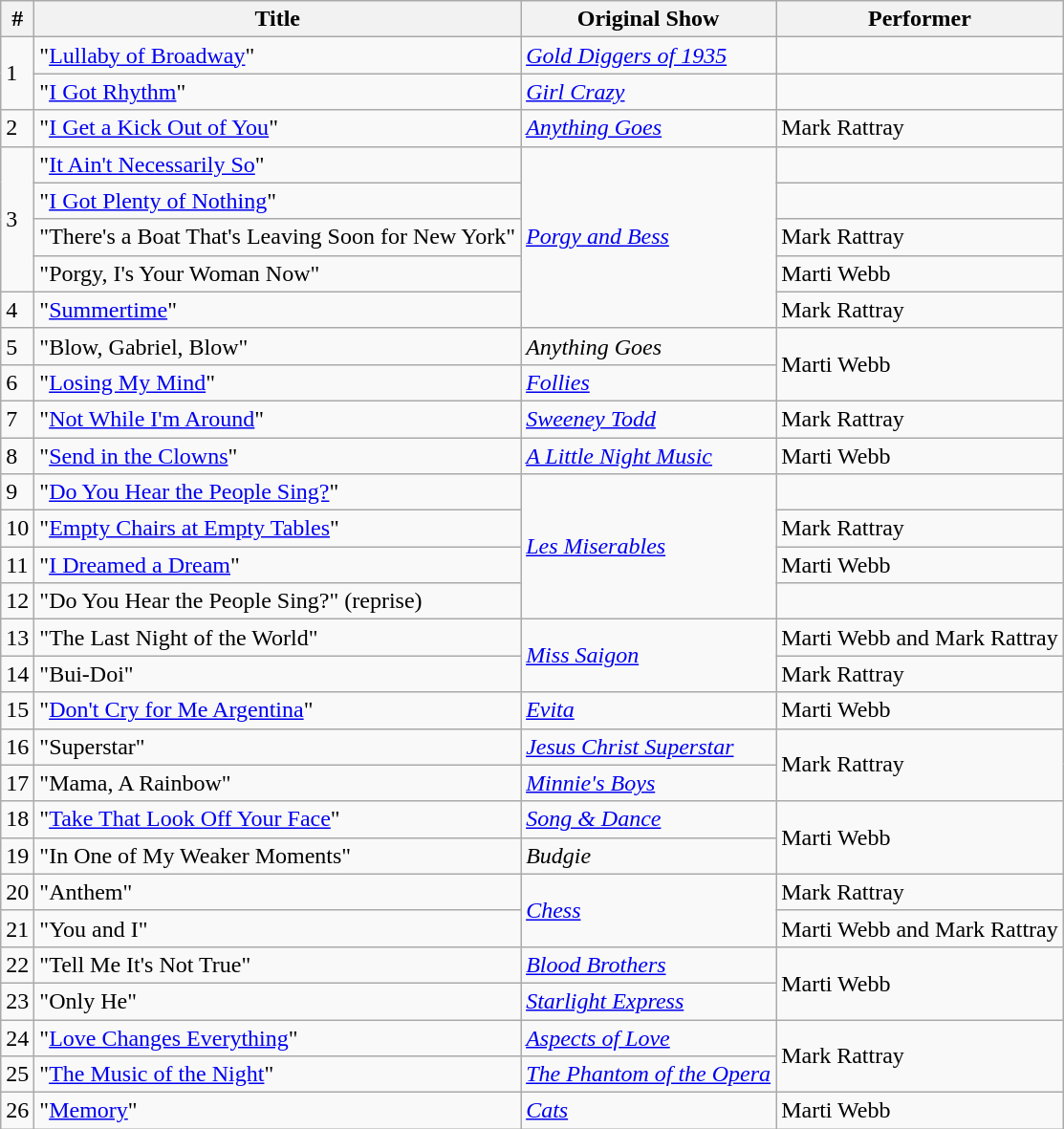<table class="wikitable">
<tr>
<th>#</th>
<th>Title</th>
<th>Original Show</th>
<th>Performer</th>
</tr>
<tr>
<td rowspan="2">1</td>
<td>"<a href='#'>Lullaby of Broadway</a>"</td>
<td><em><a href='#'>Gold Diggers of 1935</a></em></td>
<td></td>
</tr>
<tr>
<td>"<a href='#'>I Got Rhythm</a>"</td>
<td><em><a href='#'>Girl Crazy</a></em></td>
<td></td>
</tr>
<tr>
<td>2</td>
<td>"<a href='#'>I Get a Kick Out of You</a>"</td>
<td><em><a href='#'>Anything Goes</a></em></td>
<td>Mark Rattray</td>
</tr>
<tr>
<td rowspan="4">3</td>
<td>"<a href='#'>It Ain't Necessarily So</a>"</td>
<td rowspan="5"><em><a href='#'>Porgy and Bess</a></em></td>
<td></td>
</tr>
<tr>
<td>"<a href='#'>I Got Plenty of Nothing</a>"</td>
<td></td>
</tr>
<tr>
<td>"There's a Boat That's Leaving Soon for New York"</td>
<td>Mark Rattray</td>
</tr>
<tr>
<td>"Porgy, I's Your Woman Now"</td>
<td>Marti Webb</td>
</tr>
<tr>
<td>4</td>
<td>"<a href='#'>Summertime</a>"</td>
<td>Mark Rattray</td>
</tr>
<tr>
<td>5</td>
<td>"Blow, Gabriel, Blow"</td>
<td><em>Anything Goes</em></td>
<td rowspan="2">Marti Webb</td>
</tr>
<tr>
<td>6</td>
<td>"<a href='#'>Losing My Mind</a>"</td>
<td><em><a href='#'>Follies</a></em></td>
</tr>
<tr>
<td>7</td>
<td>"<a href='#'>Not While I'm Around</a>"</td>
<td><em><a href='#'>Sweeney Todd</a></em></td>
<td>Mark Rattray</td>
</tr>
<tr>
<td>8</td>
<td>"<a href='#'>Send in the Clowns</a>"</td>
<td><em><a href='#'>A Little Night Music</a></em></td>
<td>Marti Webb</td>
</tr>
<tr>
<td>9</td>
<td>"<a href='#'>Do You Hear the People Sing?</a>"</td>
<td rowspan="4"><em><a href='#'>Les Miserables</a></em></td>
<td></td>
</tr>
<tr>
<td>10</td>
<td>"<a href='#'>Empty Chairs at Empty Tables</a>"</td>
<td>Mark Rattray</td>
</tr>
<tr>
<td>11</td>
<td>"<a href='#'>I Dreamed a Dream</a>"</td>
<td>Marti Webb</td>
</tr>
<tr>
<td>12</td>
<td>"Do You Hear the People Sing?" (reprise)</td>
<td></td>
</tr>
<tr>
<td>13</td>
<td>"The Last Night of the World"</td>
<td rowspan="2"><em><a href='#'>Miss Saigon</a></em></td>
<td>Marti Webb and Mark Rattray</td>
</tr>
<tr>
<td>14</td>
<td>"Bui-Doi"</td>
<td>Mark Rattray</td>
</tr>
<tr>
<td>15</td>
<td>"<a href='#'>Don't Cry for Me Argentina</a>"</td>
<td><em><a href='#'>Evita</a></em></td>
<td>Marti Webb</td>
</tr>
<tr>
<td>16</td>
<td>"Superstar"</td>
<td><em><a href='#'>Jesus Christ Superstar</a></em></td>
<td rowspan="2">Mark Rattray</td>
</tr>
<tr>
<td>17</td>
<td>"Mama, A Rainbow"</td>
<td><em><a href='#'>Minnie's Boys</a></em></td>
</tr>
<tr>
<td>18</td>
<td>"<a href='#'>Take That Look Off Your Face</a>"</td>
<td><em><a href='#'>Song & Dance</a></em></td>
<td rowspan="2">Marti Webb</td>
</tr>
<tr>
<td>19</td>
<td>"In One of My Weaker Moments"</td>
<td><em>Budgie</em></td>
</tr>
<tr>
<td>20</td>
<td>"Anthem"</td>
<td rowspan="2"><em><a href='#'>Chess</a></em></td>
<td>Mark Rattray</td>
</tr>
<tr>
<td>21</td>
<td>"You and I"</td>
<td>Marti Webb and Mark Rattray</td>
</tr>
<tr>
<td>22</td>
<td>"Tell Me It's Not True"</td>
<td><em><a href='#'>Blood Brothers</a></em></td>
<td rowspan="2">Marti Webb</td>
</tr>
<tr>
<td>23</td>
<td>"Only He"</td>
<td><em><a href='#'>Starlight Express</a></em></td>
</tr>
<tr>
<td>24</td>
<td>"<a href='#'>Love Changes Everything</a>"</td>
<td><em><a href='#'>Aspects of Love</a></em></td>
<td rowspan="2">Mark Rattray</td>
</tr>
<tr>
<td>25</td>
<td>"<a href='#'>The Music of the Night</a>"</td>
<td><em><a href='#'>The Phantom of the Opera</a></em></td>
</tr>
<tr>
<td>26</td>
<td>"<a href='#'>Memory</a>"</td>
<td><em><a href='#'>Cats</a></em></td>
<td>Marti Webb</td>
</tr>
</table>
